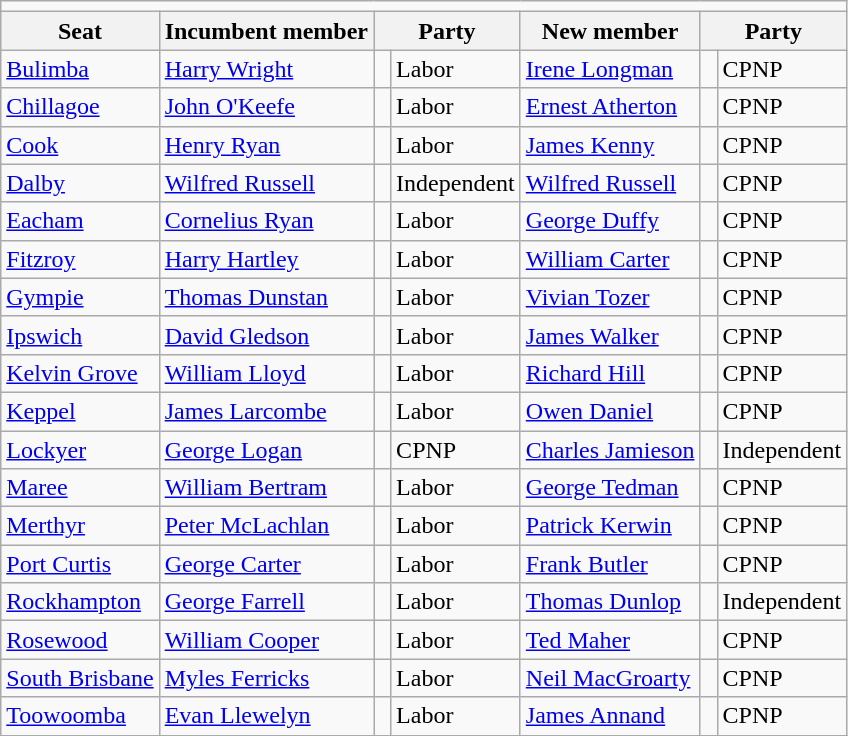<table class="wikitable">
<tr>
<td colspan=7></td>
</tr>
<tr>
<th>Seat</th>
<th>Incumbent member</th>
<th colspan=2>Party</th>
<th>New member</th>
<th colspan=2>Party</th>
</tr>
<tr>
<td><a href='#'>Bulimba</a></td>
<td><a href='#'>Harry Wright</a></td>
<td> </td>
<td>Labor</td>
<td><a href='#'>Irene Longman</a></td>
<td> </td>
<td>CPNP</td>
</tr>
<tr>
<td><a href='#'>Chillagoe</a></td>
<td><a href='#'>John O'Keefe</a></td>
<td> </td>
<td>Labor</td>
<td><a href='#'>Ernest Atherton</a></td>
<td> </td>
<td>CPNP</td>
</tr>
<tr>
<td><a href='#'>Cook</a></td>
<td><a href='#'>Henry Ryan</a></td>
<td> </td>
<td>Labor</td>
<td><a href='#'>James Kenny</a></td>
<td> </td>
<td>CPNP</td>
</tr>
<tr>
<td><a href='#'>Dalby</a></td>
<td><a href='#'>Wilfred Russell</a></td>
<td> </td>
<td>Independent</td>
<td><a href='#'>Wilfred Russell</a></td>
<td> </td>
<td>CPNP</td>
</tr>
<tr>
<td><a href='#'>Eacham</a></td>
<td><a href='#'>Cornelius Ryan</a></td>
<td> </td>
<td>Labor</td>
<td><a href='#'>George Duffy</a></td>
<td> </td>
<td>CPNP</td>
</tr>
<tr>
<td><a href='#'>Fitzroy</a></td>
<td><a href='#'>Harry Hartley</a></td>
<td> </td>
<td>Labor</td>
<td><a href='#'>William Carter</a></td>
<td> </td>
<td>CPNP</td>
</tr>
<tr>
<td><a href='#'>Gympie</a></td>
<td><a href='#'>Thomas Dunstan</a></td>
<td> </td>
<td>Labor</td>
<td><a href='#'>Vivian Tozer</a></td>
<td> </td>
<td>CPNP</td>
</tr>
<tr>
<td><a href='#'>Ipswich</a></td>
<td><a href='#'>David Gledson</a></td>
<td> </td>
<td>Labor</td>
<td><a href='#'>James Walker</a></td>
<td> </td>
<td>CPNP</td>
</tr>
<tr>
<td><a href='#'>Kelvin Grove</a></td>
<td><a href='#'>William Lloyd</a></td>
<td> </td>
<td>Labor</td>
<td><a href='#'>Richard Hill</a></td>
<td> </td>
<td>CPNP</td>
</tr>
<tr>
<td><a href='#'>Keppel</a></td>
<td><a href='#'>James Larcombe</a></td>
<td> </td>
<td>Labor</td>
<td><a href='#'>Owen Daniel</a></td>
<td> </td>
<td>CPNP</td>
</tr>
<tr>
<td><a href='#'>Lockyer</a></td>
<td><a href='#'>George Logan</a></td>
<td> </td>
<td>CPNP</td>
<td><a href='#'>Charles Jamieson</a></td>
<td> </td>
<td>Independent</td>
</tr>
<tr>
<td><a href='#'>Maree</a></td>
<td><a href='#'>William Bertram</a></td>
<td> </td>
<td>Labor</td>
<td><a href='#'>George Tedman</a></td>
<td> </td>
<td>CPNP</td>
</tr>
<tr>
<td><a href='#'>Merthyr</a></td>
<td><a href='#'>Peter McLachlan</a></td>
<td> </td>
<td>Labor</td>
<td><a href='#'>Patrick Kerwin</a></td>
<td> </td>
<td>CPNP</td>
</tr>
<tr>
<td><a href='#'>Port Curtis</a></td>
<td><a href='#'>George Carter</a></td>
<td> </td>
<td>Labor</td>
<td><a href='#'>Frank Butler</a></td>
<td> </td>
<td>CPNP</td>
</tr>
<tr>
<td><a href='#'>Rockhampton</a></td>
<td><a href='#'>George Farrell</a></td>
<td> </td>
<td>Labor</td>
<td><a href='#'>Thomas Dunlop</a></td>
<td> </td>
<td>Independent</td>
</tr>
<tr>
<td><a href='#'>Rosewood</a></td>
<td><a href='#'>William Cooper</a></td>
<td> </td>
<td>Labor</td>
<td><a href='#'>Ted Maher</a></td>
<td> </td>
<td>CPNP</td>
</tr>
<tr>
<td><a href='#'>South Brisbane</a></td>
<td><a href='#'>Myles Ferricks</a></td>
<td> </td>
<td>Labor</td>
<td><a href='#'>Neil MacGroarty</a></td>
<td> </td>
<td>CPNP</td>
</tr>
<tr>
<td><a href='#'>Toowoomba</a></td>
<td><a href='#'>Evan Llewelyn</a></td>
<td> </td>
<td>Labor</td>
<td><a href='#'>James Annand</a></td>
<td> </td>
<td>CPNP</td>
</tr>
<tr>
</tr>
</table>
